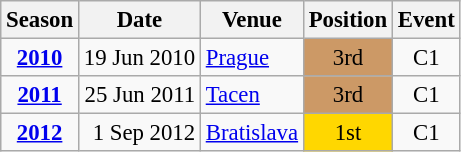<table class="wikitable" style="text-align:center; font-size:95%;">
<tr>
<th>Season</th>
<th>Date</th>
<th>Venue</th>
<th>Position</th>
<th>Event</th>
</tr>
<tr>
<td><strong><a href='#'>2010</a></strong></td>
<td align=right>19 Jun 2010</td>
<td align=left><a href='#'>Prague</a></td>
<td bgcolor=cc9966>3rd</td>
<td>C1</td>
</tr>
<tr>
<td><strong><a href='#'>2011</a></strong></td>
<td align=right>25 Jun 2011</td>
<td align=left><a href='#'>Tacen</a></td>
<td bgcolor=cc9966>3rd</td>
<td>C1</td>
</tr>
<tr>
<td><strong><a href='#'>2012</a></strong></td>
<td align=right>1 Sep 2012</td>
<td align=left><a href='#'>Bratislava</a></td>
<td bgcolor=gold>1st</td>
<td>C1</td>
</tr>
</table>
